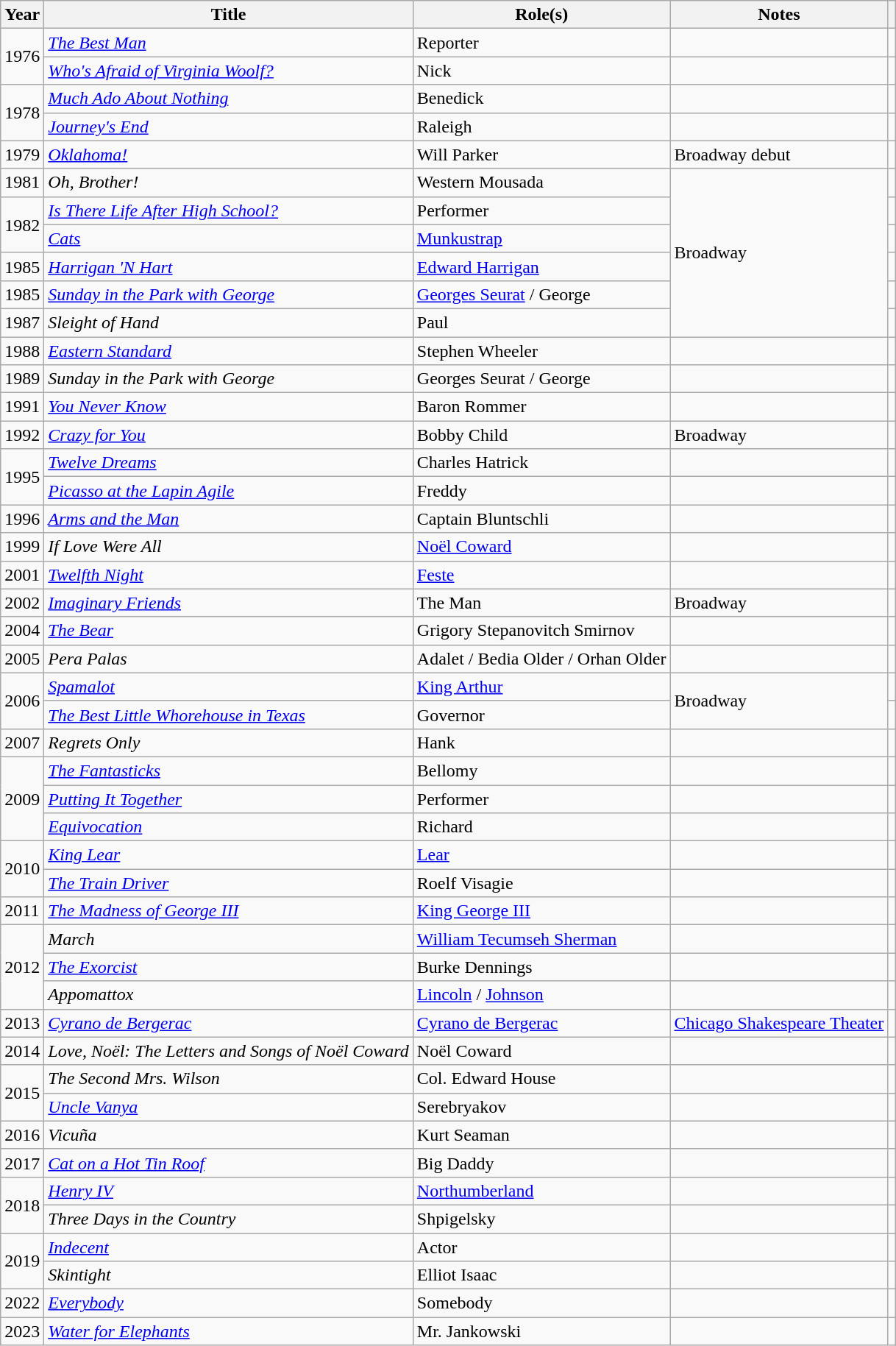<table class="wikitable">
<tr>
<th>Year</th>
<th>Title</th>
<th>Role(s)</th>
<th>Notes</th>
<th></th>
</tr>
<tr>
<td rowspan="2">1976</td>
<td><a href='#'><em>The Best Man</em></a></td>
<td>Reporter</td>
<td></td>
<td></td>
</tr>
<tr>
<td><em><a href='#'>Who's Afraid of Virginia Woolf?</a></em></td>
<td>Nick</td>
<td></td>
<td></td>
</tr>
<tr>
<td rowspan="2">1978</td>
<td><em><a href='#'>Much Ado About Nothing</a></em></td>
<td>Benedick</td>
<td></td>
<td></td>
</tr>
<tr>
<td><em><a href='#'>Journey's End</a></em></td>
<td>Raleigh</td>
<td></td>
<td></td>
</tr>
<tr>
<td>1979</td>
<td><em><a href='#'>Oklahoma!</a></em></td>
<td>Will Parker</td>
<td>Broadway debut</td>
<td></td>
</tr>
<tr>
<td>1981</td>
<td><em>Oh, Brother!</em></td>
<td>Western Mousada</td>
<td rowspan=6>Broadway</td>
<td></td>
</tr>
<tr>
<td rowspan="2">1982</td>
<td><em><a href='#'>Is There Life After High School?</a></em></td>
<td>Performer</td>
<td></td>
</tr>
<tr>
<td><a href='#'><em>Cats</em></a></td>
<td><a href='#'>Munkustrap</a></td>
<td></td>
</tr>
<tr>
<td>1985</td>
<td><em><a href='#'>Harrigan 'N Hart</a></em></td>
<td><a href='#'>Edward Harrigan</a></td>
<td></td>
</tr>
<tr>
<td>1985</td>
<td><em><a href='#'>Sunday in the Park with George</a></em></td>
<td><a href='#'>Georges Seurat</a> / George</td>
<td></td>
</tr>
<tr>
<td>1987</td>
<td><em>Sleight of Hand</em></td>
<td>Paul</td>
<td></td>
</tr>
<tr>
<td>1988</td>
<td><em><a href='#'>Eastern Standard</a></em></td>
<td>Stephen Wheeler</td>
<td></td>
<td></td>
</tr>
<tr>
<td>1989</td>
<td><em>Sunday in the Park with George</em></td>
<td>Georges Seurat / George</td>
<td></td>
<td></td>
</tr>
<tr>
<td>1991</td>
<td><a href='#'><em>You Never Know</em></a></td>
<td>Baron Rommer</td>
<td></td>
<td></td>
</tr>
<tr>
<td>1992</td>
<td><a href='#'><em>Crazy for You</em></a></td>
<td>Bobby Child</td>
<td>Broadway</td>
<td></td>
</tr>
<tr>
<td rowspan="2">1995</td>
<td><em><a href='#'>Twelve Dreams</a></em></td>
<td>Charles Hatrick</td>
<td></td>
<td></td>
</tr>
<tr>
<td><em><a href='#'>Picasso at the Lapin Agile</a></em></td>
<td>Freddy</td>
<td></td>
<td></td>
</tr>
<tr>
<td>1996</td>
<td><em><a href='#'>Arms and the Man</a></em></td>
<td>Captain Bluntschli</td>
<td></td>
<td></td>
</tr>
<tr>
<td>1999</td>
<td><em>If Love Were All</em></td>
<td><a href='#'>Noël Coward</a></td>
<td></td>
<td></td>
</tr>
<tr>
<td>2001</td>
<td><em><a href='#'>Twelfth Night</a></em></td>
<td><a href='#'>Feste</a></td>
<td></td>
<td></td>
</tr>
<tr>
<td>2002</td>
<td><a href='#'><em>Imaginary Friends</em></a></td>
<td>The Man</td>
<td>Broadway</td>
<td></td>
</tr>
<tr>
<td>2004</td>
<td><em><a href='#'>The Bear</a></em></td>
<td>Grigory Stepanovitch Smirnov</td>
<td></td>
<td></td>
</tr>
<tr>
<td>2005</td>
<td><em>Pera Palas</em></td>
<td>Adalet / Bedia Older / Orhan Older</td>
<td></td>
<td></td>
</tr>
<tr>
<td rowspan="2">2006</td>
<td><em><a href='#'>Spamalot</a></em></td>
<td><a href='#'>King Arthur</a></td>
<td rowspan=2>Broadway</td>
<td></td>
</tr>
<tr>
<td><em><a href='#'>The Best Little Whorehouse in Texas</a></em></td>
<td>Governor</td>
<td></td>
</tr>
<tr>
<td>2007</td>
<td><em>Regrets Only</em></td>
<td>Hank</td>
<td></td>
<td></td>
</tr>
<tr>
<td rowspan="3">2009</td>
<td><em><a href='#'>The Fantasticks</a></em></td>
<td>Bellomy</td>
<td></td>
<td></td>
</tr>
<tr>
<td><em><a href='#'>Putting It Together</a></em></td>
<td>Performer</td>
<td></td>
<td></td>
</tr>
<tr>
<td><a href='#'><em>Equivocation</em></a></td>
<td>Richard</td>
<td></td>
<td></td>
</tr>
<tr>
<td rowspan="2">2010</td>
<td><em><a href='#'>King Lear</a></em></td>
<td><a href='#'>Lear</a></td>
<td></td>
<td></td>
</tr>
<tr>
<td><em><a href='#'>The Train Driver</a></em></td>
<td>Roelf Visagie</td>
<td></td>
<td></td>
</tr>
<tr>
<td>2011</td>
<td><em><a href='#'>The Madness of George III</a></em></td>
<td><a href='#'>King George III</a></td>
<td></td>
<td></td>
</tr>
<tr>
<td rowspan="3">2012</td>
<td><em>March</em></td>
<td><a href='#'>William Tecumseh Sherman</a></td>
<td></td>
<td></td>
</tr>
<tr>
<td><a href='#'><em>The Exorcist</em></a></td>
<td>Burke Dennings</td>
<td></td>
<td></td>
</tr>
<tr>
<td><em>Appomattox</em></td>
<td><a href='#'>Lincoln</a> / <a href='#'>Johnson</a></td>
<td></td>
<td></td>
</tr>
<tr>
<td>2013</td>
<td><a href='#'><em>Cyrano de Bergerac</em></a></td>
<td><a href='#'>Cyrano de Bergerac</a></td>
<td><a href='#'>Chicago Shakespeare Theater</a></td>
<td></td>
</tr>
<tr>
<td>2014</td>
<td><em>Love, Noël: The Letters and Songs of Noël Coward</em></td>
<td>Noël Coward</td>
<td></td>
<td></td>
</tr>
<tr>
<td rowspan="2">2015</td>
<td><em>The Second Mrs. Wilson</em></td>
<td>Col. Edward House</td>
<td></td>
<td></td>
</tr>
<tr>
<td><em><a href='#'>Uncle Vanya</a></em></td>
<td>Serebryakov</td>
<td></td>
<td></td>
</tr>
<tr>
<td>2016</td>
<td><em>Vicuña</em></td>
<td>Kurt Seaman</td>
<td></td>
<td></td>
</tr>
<tr>
<td>2017</td>
<td><em><a href='#'>Cat on a Hot Tin Roof</a></em></td>
<td>Big Daddy</td>
<td></td>
<td></td>
</tr>
<tr>
<td rowspan="2">2018</td>
<td><a href='#'><em>Henry IV</em></a></td>
<td><a href='#'>Northumberland</a></td>
<td></td>
<td></td>
</tr>
<tr>
<td><em>Three Days in the Country</em></td>
<td>Shpigelsky</td>
<td></td>
<td></td>
</tr>
<tr>
<td rowspan="2">2019</td>
<td><a href='#'><em>Indecent</em></a></td>
<td>Actor</td>
<td></td>
<td></td>
</tr>
<tr>
<td><em>Skintight</em></td>
<td>Elliot Isaac</td>
<td></td>
<td></td>
</tr>
<tr>
<td>2022</td>
<td><em><a href='#'>Everybody</a></em></td>
<td>Somebody</td>
<td></td>
<td></td>
</tr>
<tr>
<td>2023</td>
<td><em><a href='#'>Water for Elephants</a></em></td>
<td>Mr. Jankowski</td>
<td></td>
<td></td>
</tr>
</table>
